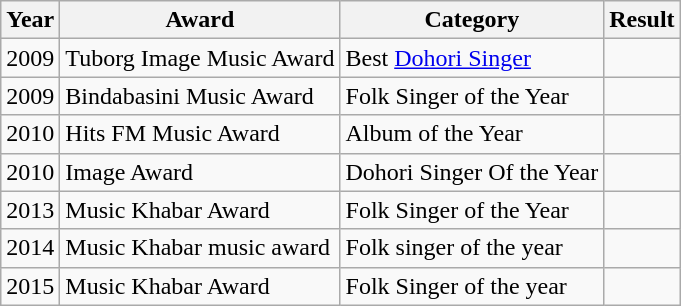<table class="wikitable">
<tr>
<th>Year</th>
<th>Award</th>
<th>Category</th>
<th>Result</th>
</tr>
<tr>
<td>2009</td>
<td>Tuborg Image Music Award</td>
<td>Best <a href='#'>Dohori Singer</a></td>
<td></td>
</tr>
<tr>
<td>2009</td>
<td>Bindabasini Music Award</td>
<td>Folk Singer of the Year</td>
<td></td>
</tr>
<tr>
<td>2010</td>
<td>Hits FM Music Award</td>
<td>Album of the Year</td>
<td></td>
</tr>
<tr>
<td>2010</td>
<td>Image Award</td>
<td>Dohori Singer Of the Year</td>
<td></td>
</tr>
<tr>
<td>2013</td>
<td>Music Khabar Award</td>
<td>Folk Singer of the Year</td>
<td></td>
</tr>
<tr>
<td>2014</td>
<td>Music Khabar music award</td>
<td>Folk singer of the year</td>
<td></td>
</tr>
<tr>
<td>2015</td>
<td>Music Khabar Award</td>
<td>Folk Singer of the year</td>
<td></td>
</tr>
</table>
